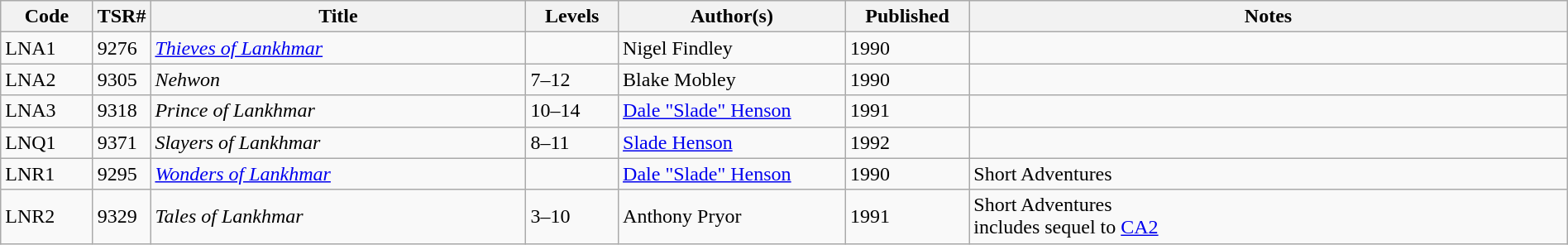<table class="wikitable" style="width: 100%">
<tr>
<th scope="col" style="width: 6%;">Code</th>
<th>TSR#</th>
<th scope="col" style="width: 25%;">Title</th>
<th scope="col" style="width: 6%;">Levels</th>
<th scope="col" style="width: 15%;">Author(s)</th>
<th scope="col" style="width: 8%;">Published</th>
<th scope="col" style="width: 40%;">Notes</th>
</tr>
<tr>
<td>LNA1</td>
<td>9276</td>
<td><em><a href='#'>Thieves of Lankhmar</a></em></td>
<td> </td>
<td>Nigel Findley</td>
<td>1990</td>
<td> </td>
</tr>
<tr>
<td>LNA2</td>
<td>9305</td>
<td><em>Nehwon</em></td>
<td>7–12</td>
<td>Blake Mobley</td>
<td>1990</td>
<td> </td>
</tr>
<tr>
<td>LNA3</td>
<td>9318</td>
<td><em>Prince of Lankhmar</em></td>
<td>10–14</td>
<td><a href='#'>Dale "Slade" Henson</a></td>
<td>1991</td>
<td> </td>
</tr>
<tr>
<td>LNQ1</td>
<td>9371</td>
<td><em>Slayers of Lankhmar</em></td>
<td>8–11</td>
<td><a href='#'>Slade Henson</a></td>
<td>1992</td>
<td> </td>
</tr>
<tr>
<td>LNR1</td>
<td>9295</td>
<td><em><a href='#'>Wonders of Lankhmar</a></em></td>
<td> </td>
<td><a href='#'>Dale "Slade" Henson</a></td>
<td>1990</td>
<td>Short Adventures</td>
</tr>
<tr>
<td>LNR2</td>
<td>9329</td>
<td><em>Tales of Lankhmar</em></td>
<td>3–10</td>
<td>Anthony Pryor</td>
<td>1991</td>
<td>Short Adventures<br>includes sequel to <a href='#'>CA2</a></td>
</tr>
</table>
